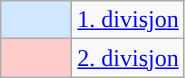<table class="wikitable">
<tr>
<th scope=row width=40px style="background-color: #D0E7FF"></th>
<td><a href='#'>1. divisjon</a></td>
</tr>
<tr>
<th scope=row width=40px style="background-color: #FFCCCC"></th>
<td><a href='#'>2. divisjon</a></td>
</tr>
</table>
